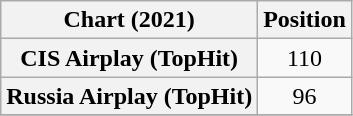<table class="wikitable sortable plainrowheaders" style="text-align:center">
<tr>
<th>Chart (2021)</th>
<th scope="col">Position</th>
</tr>
<tr>
<th scope="row">CIS Airplay (TopHit)</th>
<td>110</td>
</tr>
<tr>
<th scope="row">Russia Airplay (TopHit)</th>
<td>96</td>
</tr>
<tr>
</tr>
</table>
